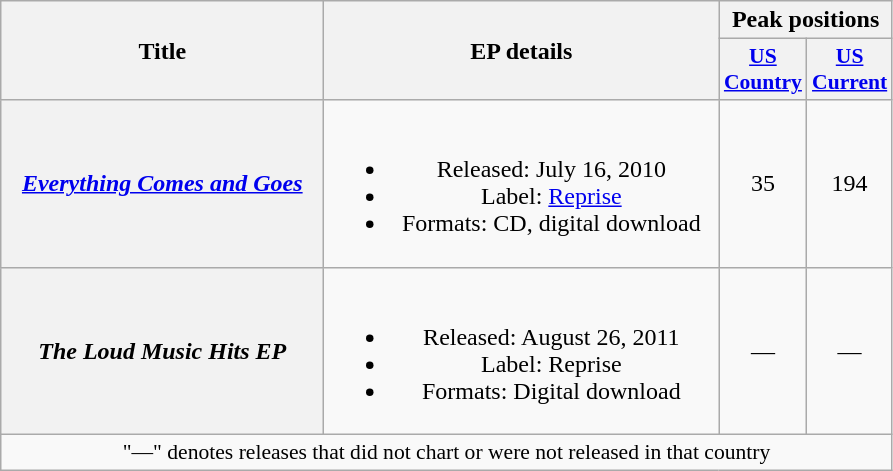<table class="wikitable plainrowheaders" style="text-align:center;">
<tr>
<th scope="col" rowspan="2" style="width:13em;">Title</th>
<th scope="col" rowspan="2" style="width:16em;">EP details</th>
<th scope="col" colspan="2">Peak positions</th>
</tr>
<tr>
<th scope="col" style="width:2.5em;font-size:90%;"><a href='#'>US<br>Country</a><br></th>
<th scope="col" style="width:2.5em;font-size:90%;"><a href='#'>US<br>Current</a><br></th>
</tr>
<tr>
<th scope="row"><em><a href='#'>Everything Comes and Goes</a></em></th>
<td><br><ul><li>Released: July 16, 2010</li><li>Label: <a href='#'>Reprise</a></li><li>Formats: CD, digital download</li></ul></td>
<td>35</td>
<td>194</td>
</tr>
<tr>
<th scope="row"><em>The Loud Music Hits EP</em></th>
<td><br><ul><li>Released: August 26, 2011</li><li>Label: Reprise</li><li>Formats: Digital download</li></ul></td>
<td>—</td>
<td>—</td>
</tr>
<tr>
<td colspan="4" style="font-size:90%;">"—" denotes releases that did not chart or were not released in that country</td>
</tr>
</table>
